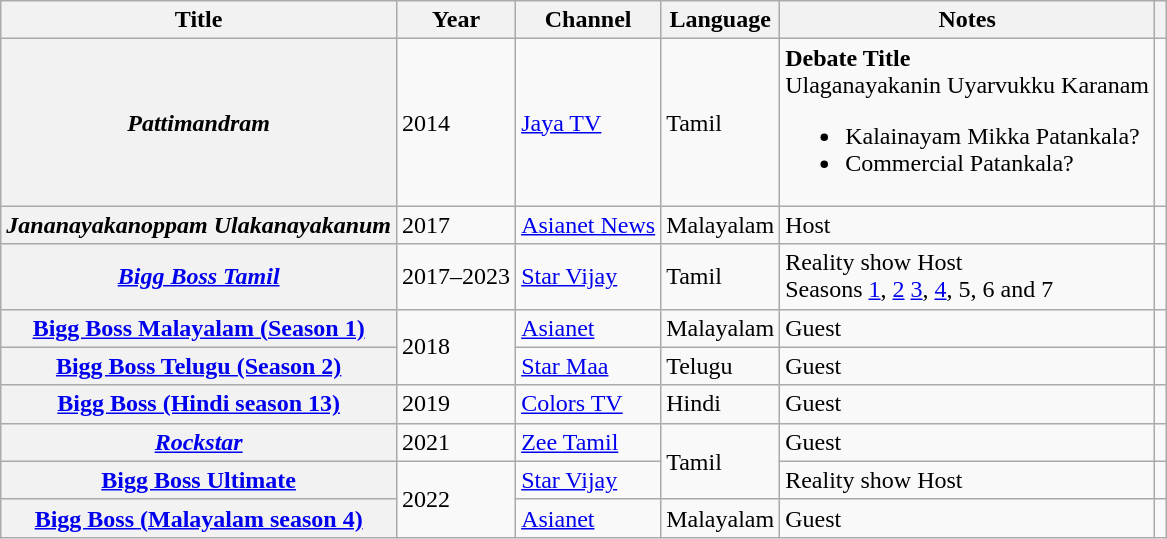<table class="wikitable sortable plainrowheaders" style="text-align: margin;">
<tr>
<th scope="col">Title</th>
<th scope="col">Year</th>
<th scope="col">Channel</th>
<th scope="col">Language</th>
<th scope="col" class="unsortable">Notes</th>
<th scope="col" class="unsortable"></th>
</tr>
<tr>
<th scope="row"><em>Pattimandram</em></th>
<td>2014</td>
<td><a href='#'>Jaya TV</a></td>
<td>Tamil</td>
<td><strong>Debate Title</strong> <br> Ulaganayakanin Uyarvukku Karanam<br><ul><li>Kalainayam Mikka Patankala?</li><li>Commercial Patankala?</li></ul></td>
<td></td>
</tr>
<tr>
<th scope="row"><em>Jananayakanoppam Ulakanayakanum</em></th>
<td>2017</td>
<td><a href='#'>Asianet News</a></td>
<td>Malayalam</td>
<td>Host</td>
<td></td>
</tr>
<tr>
<th scope="row"><em><a href='#'>Bigg Boss Tamil</a></em></th>
<td>2017–2023</td>
<td><a href='#'>Star Vijay</a></td>
<td>Tamil</td>
<td>Reality show Host<br>Seasons <a href='#'>1</a>, <a href='#'>2</a> <a href='#'>3</a>, <a href='#'>4</a>, 5, 6 and 7</td>
<td style="text-align:center;"><br></td>
</tr>
<tr>
<th scope="row"><a href='#'>Bigg Boss Malayalam (Season 1)</a></th>
<td rowspan="2">2018</td>
<td><a href='#'>Asianet</a></td>
<td>Malayalam</td>
<td>Guest</td>
<td></td>
</tr>
<tr>
<th scope="row"><a href='#'>Bigg Boss Telugu (Season 2)</a></th>
<td><a href='#'>Star Maa</a></td>
<td>Telugu</td>
<td>Guest</td>
<td></td>
</tr>
<tr>
<th scope="row"><a href='#'>Bigg Boss (Hindi season 13)</a></th>
<td>2019</td>
<td><a href='#'>Colors TV</a></td>
<td>Hindi</td>
<td>Guest</td>
<td></td>
</tr>
<tr>
<th scope="row"><a href='#'><em>Rockstar</em></a></th>
<td>2021</td>
<td><a href='#'>Zee Tamil</a></td>
<td rowspan="2">Tamil</td>
<td>Guest</td>
<td></td>
</tr>
<tr>
<th scope="row"><a href='#'>Bigg Boss Ultimate</a></th>
<td rowspan="2">2022</td>
<td><a href='#'>Star Vijay</a></td>
<td>Reality show Host</td>
<td></td>
</tr>
<tr>
<th scope="row"><a href='#'>Bigg Boss (Malayalam season 4)</a></th>
<td><a href='#'>Asianet</a></td>
<td>Malayalam</td>
<td>Guest</td>
<td></td>
</tr>
</table>
